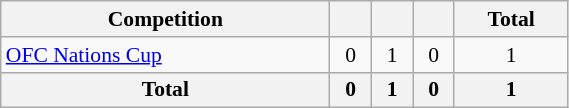<table class="wikitable" style="width:30%; font-size:90%; text-align:center;">
<tr>
<th>Competition</th>
<th></th>
<th></th>
<th></th>
<th>Total</th>
</tr>
<tr>
<td align="left"><a href='#'>OFC Nations Cup</a></td>
<td>0</td>
<td>1</td>
<td>0</td>
<td>1</td>
</tr>
<tr>
<th>Total</th>
<th>0</th>
<th>1</th>
<th>0</th>
<th>1</th>
</tr>
</table>
